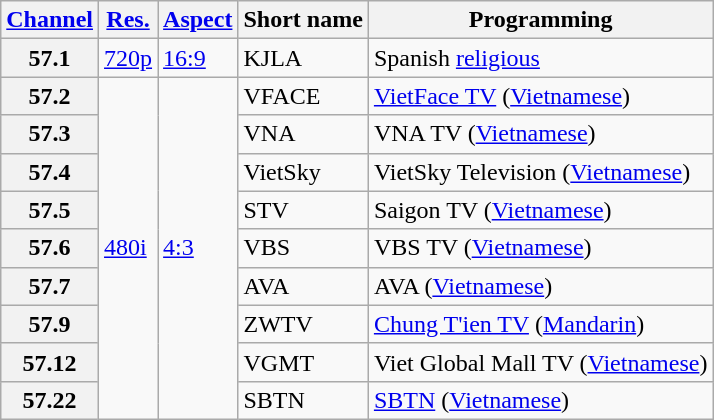<table class="wikitable">
<tr>
<th scope = "col"><a href='#'>Channel</a></th>
<th scope = "col"><a href='#'>Res.</a></th>
<th scope = "col"><a href='#'>Aspect</a></th>
<th scope = "col">Short name</th>
<th scope = "col">Programming</th>
</tr>
<tr>
<th scope = "row">57.1</th>
<td><a href='#'>720p</a></td>
<td><a href='#'>16:9</a></td>
<td>KJLA</td>
<td>Spanish <a href='#'>religious</a></td>
</tr>
<tr>
<th scope = "row">57.2</th>
<td rowspan="9"><a href='#'>480i</a></td>
<td rowspan="9"><a href='#'>4:3</a></td>
<td>VFACE</td>
<td><a href='#'>VietFace TV</a> (<a href='#'>Vietnamese</a>)</td>
</tr>
<tr>
<th scope = "row">57.3</th>
<td>VNA</td>
<td>VNA TV (<a href='#'>Vietnamese</a>)</td>
</tr>
<tr>
<th scope = "row">57.4</th>
<td>VietSky</td>
<td>VietSky Television (<a href='#'>Vietnamese</a>)</td>
</tr>
<tr>
<th scope = "row">57.5</th>
<td>STV</td>
<td>Saigon TV (<a href='#'>Vietnamese</a>)</td>
</tr>
<tr>
<th scope = "row">57.6</th>
<td>VBS</td>
<td>VBS TV (<a href='#'>Vietnamese</a>)</td>
</tr>
<tr>
<th scope = "row">57.7</th>
<td>AVA</td>
<td>AVA (<a href='#'>Vietnamese</a>)</td>
</tr>
<tr>
<th scope = "row">57.9</th>
<td>ZWTV</td>
<td><a href='#'>Chung T'ien TV</a> (<a href='#'>Mandarin</a>)</td>
</tr>
<tr>
<th scope = "row">57.12</th>
<td>VGMT</td>
<td>Viet Global Mall TV (<a href='#'>Vietnamese</a>)</td>
</tr>
<tr>
<th scope = "row">57.22</th>
<td>SBTN</td>
<td><a href='#'>SBTN</a> (<a href='#'>Vietnamese</a>)</td>
</tr>
</table>
